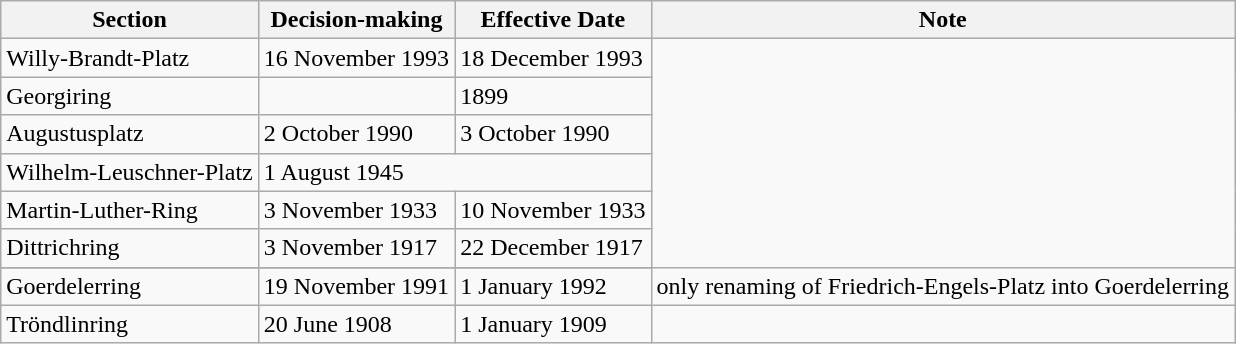<table class="wikitable sortable">
<tr>
<th>Section</th>
<th>Decision-making</th>
<th>Effective Date</th>
<th>Note</th>
</tr>
<tr>
<td>Willy-Brandt-Platz</td>
<td>16 November 1993</td>
<td>18 December 1993</td>
</tr>
<tr>
<td>Georgiring</td>
<td></td>
<td>1899</td>
</tr>
<tr>
<td>Augustusplatz</td>
<td>2 October 1990</td>
<td>3 October 1990</td>
</tr>
<tr>
<td>Wilhelm-Leuschner-Platz</td>
<td colspan="2">1 August 1945</td>
</tr>
<tr>
<td>Martin-Luther-Ring</td>
<td>3 November 1933</td>
<td>10 November 1933</td>
</tr>
<tr>
<td>Dittrichring</td>
<td>3 November 1917</td>
<td>22 December 1917</td>
</tr>
<tr>
</tr>
<tr>
<td>Goerdelerring</td>
<td>19 November 1991</td>
<td>1 January 1992</td>
<td>only renaming of Friedrich-Engels-Platz into Goerdelerring</td>
</tr>
<tr>
<td>Tröndlinring</td>
<td>20 June 1908</td>
<td>1 January 1909</td>
</tr>
</table>
